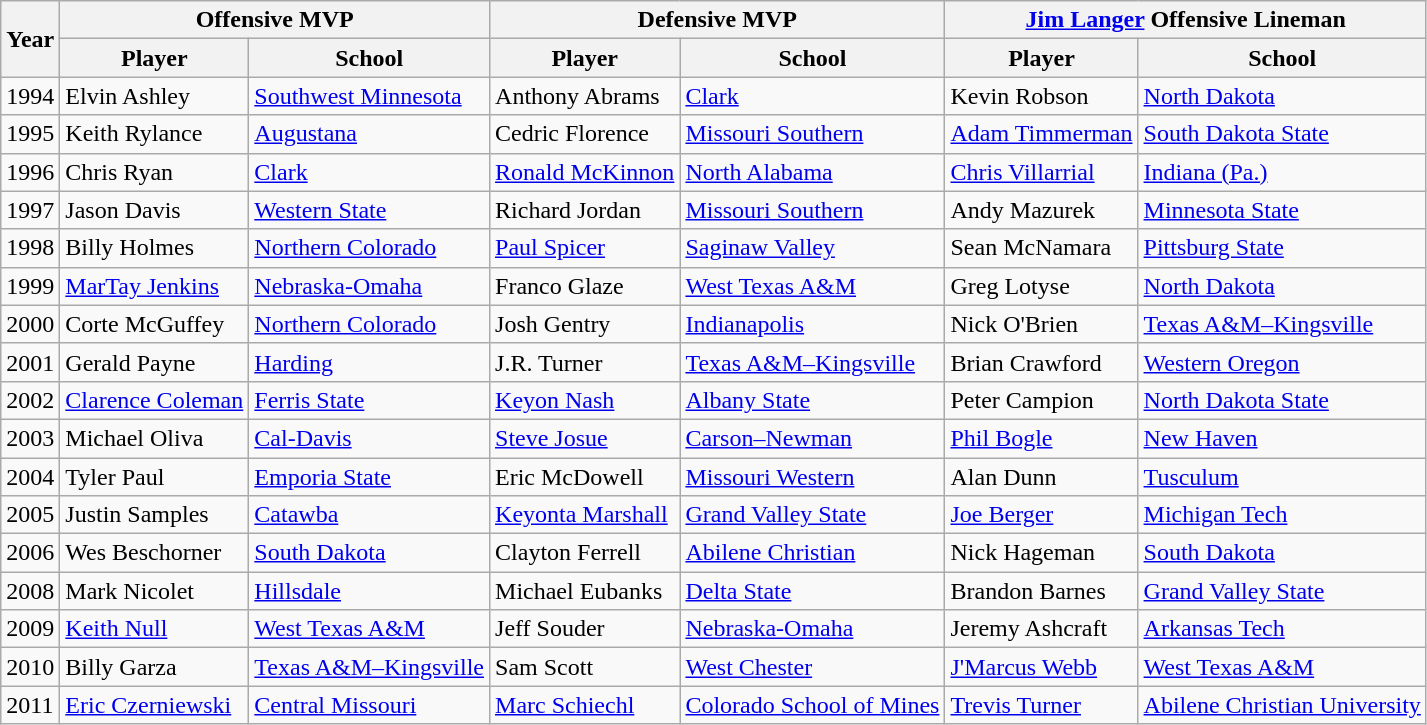<table class="wikitable" font=90%">
<tr>
<th rowspan=2>Year</th>
<th colspan=2>Offensive MVP</th>
<th colspan=2>Defensive MVP</th>
<th colspan=2><a href='#'>Jim Langer</a> Offensive Lineman</th>
</tr>
<tr>
<th>Player</th>
<th>School</th>
<th>Player</th>
<th>School</th>
<th>Player</th>
<th>School</th>
</tr>
<tr>
<td>1994</td>
<td>Elvin Ashley</td>
<td><a href='#'>Southwest Minnesota</a></td>
<td>Anthony Abrams</td>
<td><a href='#'>Clark</a></td>
<td>Kevin Robson</td>
<td><a href='#'>North Dakota</a></td>
</tr>
<tr>
<td>1995</td>
<td>Keith Rylance</td>
<td><a href='#'>Augustana</a></td>
<td>Cedric Florence</td>
<td><a href='#'>Missouri Southern</a></td>
<td><a href='#'>Adam Timmerman</a></td>
<td><a href='#'>South Dakota State</a></td>
</tr>
<tr>
<td>1996</td>
<td>Chris Ryan</td>
<td><a href='#'>Clark</a></td>
<td><a href='#'>Ronald McKinnon</a></td>
<td><a href='#'>North Alabama</a></td>
<td><a href='#'>Chris Villarrial</a></td>
<td><a href='#'>Indiana (Pa.)</a></td>
</tr>
<tr>
<td>1997</td>
<td>Jason Davis</td>
<td><a href='#'>Western State</a></td>
<td>Richard Jordan</td>
<td><a href='#'>Missouri Southern</a></td>
<td>Andy Mazurek</td>
<td><a href='#'>Minnesota State</a></td>
</tr>
<tr>
<td>1998</td>
<td>Billy Holmes</td>
<td><a href='#'>Northern Colorado</a></td>
<td><a href='#'>Paul Spicer</a></td>
<td><a href='#'>Saginaw Valley</a></td>
<td>Sean McNamara</td>
<td><a href='#'>Pittsburg State</a></td>
</tr>
<tr>
<td>1999</td>
<td><a href='#'>MarTay Jenkins</a></td>
<td><a href='#'>Nebraska-Omaha</a></td>
<td>Franco Glaze</td>
<td><a href='#'>West Texas A&M</a></td>
<td>Greg Lotyse</td>
<td><a href='#'>North Dakota</a></td>
</tr>
<tr>
<td>2000</td>
<td>Corte McGuffey</td>
<td><a href='#'>Northern Colorado</a></td>
<td>Josh Gentry</td>
<td><a href='#'>Indianapolis</a></td>
<td>Nick O'Brien</td>
<td><a href='#'>Texas A&M–Kingsville</a></td>
</tr>
<tr>
<td>2001</td>
<td>Gerald Payne</td>
<td><a href='#'>Harding</a></td>
<td>J.R. Turner</td>
<td><a href='#'>Texas A&M–Kingsville</a></td>
<td>Brian Crawford</td>
<td><a href='#'>Western Oregon</a></td>
</tr>
<tr>
<td>2002</td>
<td><a href='#'>Clarence Coleman</a></td>
<td><a href='#'>Ferris State</a></td>
<td><a href='#'>Keyon Nash</a></td>
<td><a href='#'>Albany State</a></td>
<td>Peter Campion</td>
<td><a href='#'>North Dakota State</a></td>
</tr>
<tr>
<td>2003</td>
<td>Michael Oliva</td>
<td><a href='#'>Cal-Davis</a></td>
<td><a href='#'>Steve Josue</a></td>
<td><a href='#'>Carson–Newman</a></td>
<td><a href='#'>Phil Bogle</a></td>
<td><a href='#'>New Haven</a></td>
</tr>
<tr>
<td>2004</td>
<td>Tyler Paul</td>
<td><a href='#'>Emporia State</a></td>
<td>Eric McDowell</td>
<td><a href='#'>Missouri Western</a></td>
<td>Alan Dunn</td>
<td><a href='#'>Tusculum</a></td>
</tr>
<tr>
<td>2005</td>
<td>Justin Samples</td>
<td><a href='#'>Catawba</a></td>
<td><a href='#'>Keyonta Marshall</a></td>
<td><a href='#'>Grand Valley State</a></td>
<td><a href='#'>Joe Berger</a></td>
<td><a href='#'>Michigan Tech</a></td>
</tr>
<tr>
<td>2006</td>
<td>Wes Beschorner</td>
<td><a href='#'>South Dakota</a></td>
<td>Clayton Ferrell</td>
<td><a href='#'>Abilene Christian</a></td>
<td>Nick Hageman</td>
<td><a href='#'>South Dakota</a></td>
</tr>
<tr>
<td>2008</td>
<td>Mark Nicolet</td>
<td><a href='#'>Hillsdale</a></td>
<td>Michael Eubanks</td>
<td><a href='#'>Delta State</a></td>
<td>Brandon Barnes</td>
<td><a href='#'>Grand Valley State</a></td>
</tr>
<tr>
<td>2009</td>
<td><a href='#'>Keith Null</a></td>
<td><a href='#'>West Texas A&M</a></td>
<td>Jeff Souder</td>
<td><a href='#'>Nebraska-Omaha</a></td>
<td>Jeremy Ashcraft</td>
<td><a href='#'>Arkansas Tech</a></td>
</tr>
<tr>
<td>2010</td>
<td>Billy Garza</td>
<td><a href='#'>Texas A&M–Kingsville</a></td>
<td>Sam Scott</td>
<td><a href='#'>West Chester</a></td>
<td><a href='#'>J'Marcus Webb</a></td>
<td><a href='#'>West Texas A&M</a></td>
</tr>
<tr>
<td>2011</td>
<td><a href='#'>Eric Czerniewski</a></td>
<td><a href='#'>Central Missouri</a></td>
<td><a href='#'>Marc Schiechl</a></td>
<td><a href='#'>Colorado School of Mines</a></td>
<td><a href='#'>Trevis Turner</a></td>
<td><a href='#'>Abilene Christian University</a></td>
</tr>
</table>
